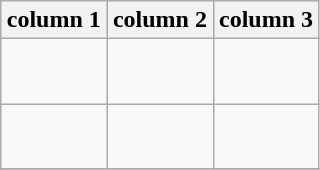<table class="wikitable" style=text-align:center;>
<tr>
<th style=width:33%>column 1</th>
<th style=width:33%>column 2</th>
<th style=width:33%>column 3</th>
</tr>
<tr>
<td><br><br></td>
<td><br><br></td>
<td><br><br></td>
</tr>
<tr>
<td><br><br></td>
<td><br><br></td>
<td><br><br></td>
</tr>
<tr>
</tr>
</table>
